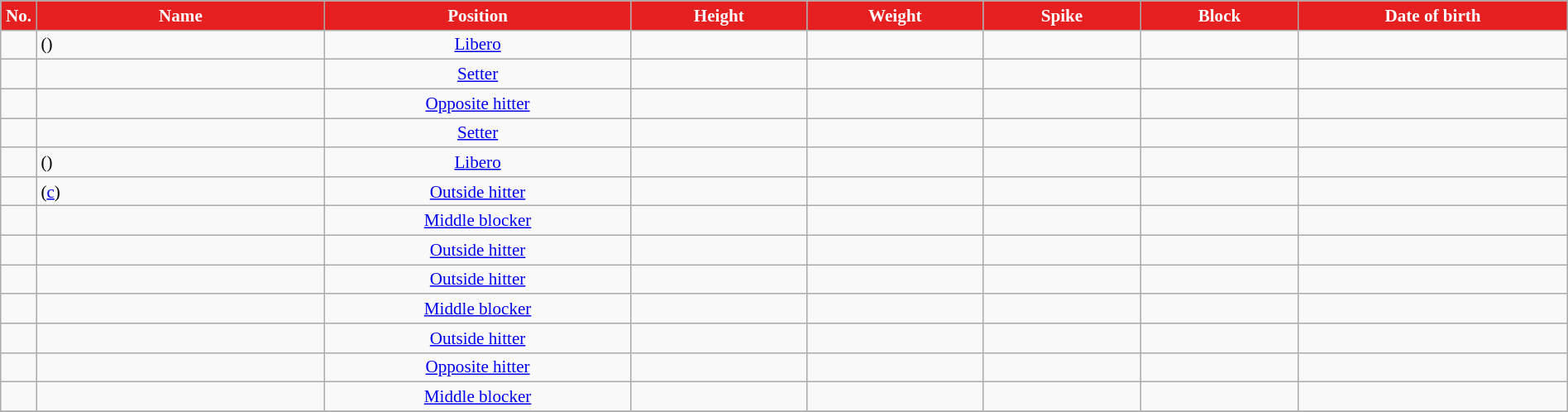<table class="wikitable sortable" style="font-size:88%; text-align:center; width:100%;">
<tr>
<th style="width:1em; background:#E62020; color:white;">No.</th>
<th style="width:15em; background:#E62020; color:white;">Name</th>
<th style="width:16em; background:#E62020; color:white;">Position</th>
<th style="width:9em; background:#E62020; color:white;">Height</th>
<th style="width:9em; background:#E62020; color:white;">Weight</th>
<th style="width:8em; background:#E62020; color:white;">Spike</th>
<th style="width:8em; background:#E62020; color:white;">Block</th>
<th style="width:14em; background:#E62020; color:white;">Date of birth</th>
</tr>
<tr>
<td></td>
<td align=left>  ()</td>
<td><a href='#'>Libero</a></td>
<td></td>
<td></td>
<td></td>
<td></td>
<td align=right></td>
</tr>
<tr>
<td></td>
<td align=left> </td>
<td><a href='#'>Setter</a></td>
<td></td>
<td></td>
<td></td>
<td></td>
<td align=right></td>
</tr>
<tr>
<td></td>
<td align=left> </td>
<td><a href='#'>Opposite hitter</a></td>
<td></td>
<td></td>
<td></td>
<td></td>
<td align=right></td>
</tr>
<tr>
<td></td>
<td align=left> </td>
<td><a href='#'>Setter</a></td>
<td></td>
<td></td>
<td></td>
<td></td>
<td align=right></td>
</tr>
<tr>
<td></td>
<td align=left>  ()</td>
<td><a href='#'>Libero</a></td>
<td></td>
<td></td>
<td></td>
<td></td>
<td align=right></td>
</tr>
<tr>
<td></td>
<td align=left>  (<a href='#'>c</a>)</td>
<td><a href='#'>Outside hitter</a></td>
<td></td>
<td></td>
<td></td>
<td></td>
<td align=right></td>
</tr>
<tr>
<td></td>
<td align=left> </td>
<td><a href='#'>Middle blocker</a></td>
<td></td>
<td></td>
<td></td>
<td></td>
<td align=right></td>
</tr>
<tr>
<td></td>
<td align=left> </td>
<td><a href='#'>Outside hitter</a></td>
<td></td>
<td></td>
<td></td>
<td></td>
<td align=right></td>
</tr>
<tr>
<td></td>
<td align=left> </td>
<td><a href='#'>Outside hitter</a></td>
<td></td>
<td></td>
<td></td>
<td></td>
<td align=right></td>
</tr>
<tr>
<td></td>
<td align=left> </td>
<td><a href='#'>Middle blocker</a></td>
<td></td>
<td></td>
<td></td>
<td></td>
<td align=right></td>
</tr>
<tr>
<td></td>
<td align=left> </td>
<td><a href='#'>Outside hitter</a></td>
<td></td>
<td></td>
<td></td>
<td></td>
<td align=right></td>
</tr>
<tr>
<td></td>
<td align=left> </td>
<td><a href='#'>Opposite hitter</a></td>
<td></td>
<td></td>
<td></td>
<td></td>
<td align=right></td>
</tr>
<tr>
<td></td>
<td align=left> </td>
<td><a href='#'>Middle blocker</a></td>
<td></td>
<td></td>
<td></td>
<td></td>
<td align=right></td>
</tr>
<tr>
</tr>
</table>
